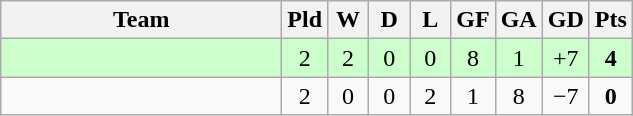<table class="wikitable" style="text-align:center;">
<tr>
<th width=180>Team</th>
<th width=20>Pld</th>
<th width=20>W</th>
<th width=20>D</th>
<th width=20>L</th>
<th width=20>GF</th>
<th width=20>GA</th>
<th width=20>GD</th>
<th width=20>Pts</th>
</tr>
<tr bgcolor="ccffcc">
<td align="left"></td>
<td>2</td>
<td>2</td>
<td>0</td>
<td>0</td>
<td>8</td>
<td>1</td>
<td>+7</td>
<td><strong>4</strong></td>
</tr>
<tr>
<td align="left"></td>
<td>2</td>
<td>0</td>
<td>0</td>
<td>2</td>
<td>1</td>
<td>8</td>
<td>−7</td>
<td><strong>0</strong></td>
</tr>
</table>
